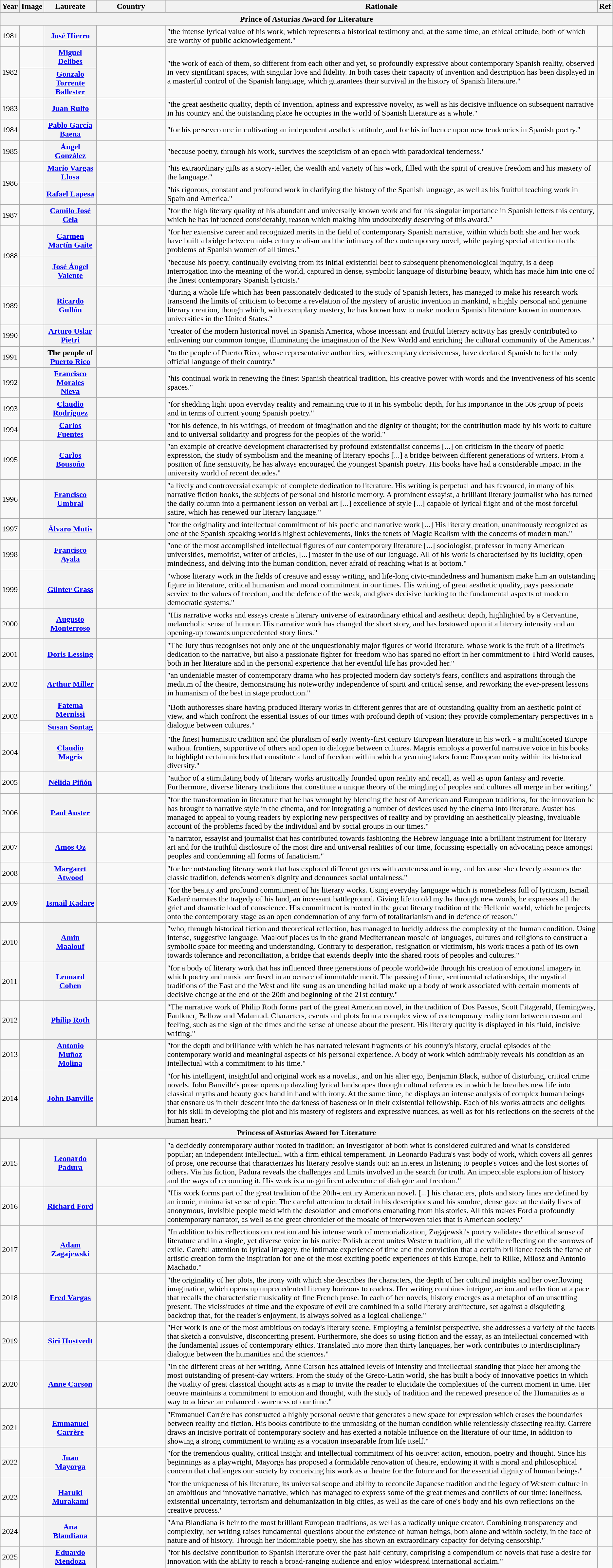<table class="wikitable plainrowheaders sortable">
<tr>
<th scope=col>Year</th>
<th scope=col class=unsortable>Image</th>
<th scope=col>Laureate</th>
<th scope=col style="width: 100pt;">Country</th>
<th scope=col class=unsortable>Rationale</th>
<th scope=col class=unsortable>Ref</th>
</tr>
<tr>
<th colspan="6" data-sort-value="zzz">Prince of Asturias Award for Literature</th>
</tr>
<tr>
<td>1981</td>
<td></td>
<th scope=row data-sort-value="Hierro, José"><a href='#'>José Hierro</a></th>
<td></td>
<td>"the intense lyrical value of his work, which represents a historical testimony and, at the same time, an ethical attitude, both of which are worthy of public acknowledgement."</td>
<td></td>
</tr>
<tr>
<td rowspan=2>1982</td>
<td></td>
<th scope=row data-sort-value="Delibes, Miguel"><a href='#'>Miguel Delibes</a></th>
<td rowspan=2></td>
<td rowspan=2>"the work of each of them, so different from each other and yet, so profoundly expressive about contemporary Spanish reality, observed in very significant spaces, with singular love and fidelity. In both cases their capacity of invention and description has been displayed in a masterful control of the Spanish language, which guarantees their survival in the history of Spanish literature."</td>
<td rowspan=2></td>
</tr>
<tr>
<td></td>
<th scope=row data-sort-value="Torrente Ballester, Gonzalo"><a href='#'>Gonzalo Torrente Ballester</a></th>
</tr>
<tr>
<td>1983</td>
<td></td>
<th scope=row data-sort-value="Rulfo, Juan"><a href='#'>Juan Rulfo</a></th>
<td></td>
<td>"the great aesthetic quality, depth of invention, aptness and expressive novelty, as well as his decisive influence on subsequent narrative in his country and the outstanding place he occupies in the world of Spanish literature as a whole."</td>
<td></td>
</tr>
<tr>
<td>1984</td>
<td></td>
<th scope=row data-sort-value="García Baena, Pablo"><a href='#'>Pablo García Baena</a></th>
<td></td>
<td>"for his perseverance in cultivating an independent aesthetic attitude, and for his influence upon new tendencies in Spanish poetry."</td>
<td></td>
</tr>
<tr>
<td>1985</td>
<td></td>
<th scope=row data-sort-value="González Muñiz, Ángel"><a href='#'>Ángel González</a></th>
<td></td>
<td>"because poetry, through his work, survives the scepticism of an epoch with paradoxical tenderness."</td>
<td></td>
</tr>
<tr>
<td rowspan=2>1986</td>
<td></td>
<th scope=row data-sort-value="Vargas Llosa, Mario"><a href='#'>Mario Vargas Llosa</a></th>
<td></td>
<td>"his extraordinary gifts as a story-teller, the wealth and variety of his work, filled with the spirit of creative freedom and his mastery of the language."</td>
<td rowspan=2></td>
</tr>
<tr>
<td></td>
<th scope=row data-sort-value="Lapesa, Rafael"><a href='#'>Rafael Lapesa</a></th>
<td></td>
<td>"his rigorous, constant and profound work in clarifying the history of the Spanish language, as well as his fruitful teaching work in Spain and America."</td>
</tr>
<tr>
<td>1987</td>
<td></td>
<th scope=row data-sort-value="Cela, Camilo José"><a href='#'>Camilo José Cela</a></th>
<td></td>
<td>"for the high literary quality of his abundant and universally known work and for his singular importance in Spanish letters this century, which he has influenced considerably, reason which making him undoubtedly deserving of this award."</td>
<td></td>
</tr>
<tr>
<td rowspan=2>1988</td>
<td></td>
<th scope=row data-sort-value="Martín Gaite, Carmen"><a href='#'>Carmen Martín Gaite</a></th>
<td rowspan=2></td>
<td>"for her extensive career and recognized merits in the field of contemporary Spanish narrative, within which both she and her work have built a bridge between mid-century realism and the intimacy of the contemporary novel, while paying special attention to the problems of Spanish women of all times."</td>
<td rowspan=2></td>
</tr>
<tr>
<td></td>
<th scope=row data-sort-value="Valente, José Ángel"><a href='#'>José Ángel Valente</a></th>
<td>"because his poetry, continually evolving from its initial existential beat to subsequent phenomenological inquiry, is a deep interrogation into the meaning of the world, captured in dense, symbolic language of disturbing beauty, which has made him into one of the finest contemporary Spanish lyricists."</td>
</tr>
<tr>
<td>1989</td>
<td></td>
<th scope=row data-sort-value="Gullón, Ricardo"><a href='#'>Ricardo Gullón</a></th>
<td></td>
<td>"during a whole life which has been passionately dedicated to the study of Spanish letters, has managed to make his research work transcend the limits of criticism to become a revelation of the mystery of artistic invention in mankind, a highly personal and genuine literary creation, though which, with exemplary mastery, he has known how to make modern Spanish literature known in numerous universities in the United States."</td>
<td></td>
</tr>
<tr>
<td>1990</td>
<td></td>
<th scope=row data-sort-value="Uslar Pietri, Arturo"><a href='#'>Arturo Uslar Pietri</a></th>
<td></td>
<td>"creator of the modern historical novel in Spanish America, whose incessant and fruitful literary activity has greatly contributed to enlivening our common tongue, illuminating the imagination of the New World and enriching the cultural community of the Americas."</td>
<td></td>
</tr>
<tr>
<td>1991</td>
<td></td>
<th scope=row data-sort-value="Puerto Rico">The people of <a href='#'>Puerto Rico</a></th>
<td></td>
<td>"to the people of Puerto Rico, whose representative authorities, with exemplary decisiveness, have declared Spanish to be the only official language of their country."</td>
<td></td>
</tr>
<tr>
<td>1992</td>
<td></td>
<th scope=row data-sort-value="Morales Nieva, Francisco"><a href='#'>Francisco Morales Nieva</a></th>
<td></td>
<td>"his continual work in renewing the finest Spanish theatrical tradition, his creative power with words and the inventiveness of his scenic spaces."</td>
<td></td>
</tr>
<tr>
<td>1993</td>
<td></td>
<th scope=row data-sort-value="Rodríguez, Claudio"><a href='#'>Claudio Rodríguez</a></th>
<td></td>
<td>"for shedding light upon everyday reality and remaining true to it in his symbolic depth, for his importance in the 50s group of poets and in terms of current young Spanish poetry."</td>
<td></td>
</tr>
<tr>
<td>1994</td>
<td></td>
<th scope=row data-sort-value="Fuentes, Carlos"><a href='#'>Carlos Fuentes</a></th>
<td></td>
<td>"for his defence, in his writings, of freedom of imagination and the dignity of thought; for the contribution made by his work to culture and to universal solidarity and progress for the peoples of the world."</td>
<td></td>
</tr>
<tr>
<td>1995</td>
<td></td>
<th scope=row data-sort-value="Bousoño, Carlos"><a href='#'>Carlos Bousoño</a></th>
<td></td>
<td>"an example of creative development characterised by profound existentialist concerns [...] on criticism in the theory of poetic expression, the study of symbolism and the meaning of literary epochs [...] a bridge between different generations of writers. From a position of fine sensitivity, he has always encouraged the youngest Spanish poetry. His books have had a considerable impact in the university world of recent decades."</td>
<td></td>
</tr>
<tr>
<td>1996</td>
<td></td>
<th scope=row data-sort-value="Umbral, Francisco"><a href='#'>Francisco Umbral</a></th>
<td></td>
<td>"a lively and controversial example of complete dedication to literature. His writing is perpetual and has favoured, in many of his narrative fiction books, the subjects of personal and historic memory. A prominent essayist, a brilliant literary journalist who has turned the daily column into a permanent lesson on verbal art [...] excellence of style [...] capable of lyrical flight and of the most forceful satire, which has renewed our literary language."</td>
<td></td>
</tr>
<tr>
<td>1997</td>
<td></td>
<th scope=row data-sort-value="Mutis, Álvaro"><a href='#'>Álvaro Mutis</a></th>
<td></td>
<td>"for the originality and intellectual commitment of his poetic and narrative work [...] His literary creation, unanimously recognized as one of the Spanish-speaking world's highest achievements, links the tenets of Magic Realism with the concerns of modern man."</td>
<td></td>
</tr>
<tr>
<td>1998</td>
<td></td>
<th scope=row data-sort-value="Ayala, Francisco"><a href='#'>Francisco Ayala</a></th>
<td></td>
<td>"one of the most accomplished intellectual figures of our contemporary literature [...] sociologist, professor in many American universities, memoirist, writer of articles, [...] master in the use of our language. All of his work is characterised by its lucidity, open-mindedness, and delving into the human condition, never afraid of reaching what is at bottom."</td>
<td></td>
</tr>
<tr>
<td>1999</td>
<td></td>
<th scope=row data-sort-value="Grass, Günter"><a href='#'>Günter Grass</a></th>
<td></td>
<td>"whose literary work in the fields of creative and essay writing, and life-long civic-mindedness and humanism make him an outstanding figure in literature, critical humanism and moral commitment in our times. His writing, of great aesthetic quality, pays passionate service to the values of freedom, and the defence of the weak, and gives decisive backing to the fundamental aspects of modern democratic systems."</td>
<td></td>
</tr>
<tr>
<td>2000</td>
<td></td>
<th scope=row data-sort-value="Monterroso, Augusto"><a href='#'>Augusto Monterroso</a></th>
<td></td>
<td>"His narrative works and essays create a literary universe of extraordinary ethical and aesthetic depth, highlighted by a Cervantine, melancholic sense of humour. His narrative work has changed the short story, and has bestowed upon it a literary intensity and an opening-up towards unprecedented story lines."</td>
<td></td>
</tr>
<tr>
<td>2001</td>
<td></td>
<th scope=row data-sort-value="Lessing, Doris"><a href='#'>Doris Lessing</a></th>
<td></td>
<td>"The Jury thus recognises not only one of the unquestionably major figures of world literature, whose work is the fruit of a lifetime's dedication to the narrative, but also a passionate fighter for freedom who has spared no effort in her commitment to Third World causes, both in her literature and in the personal experience that her eventful life has provided her."</td>
<td></td>
</tr>
<tr>
<td>2002</td>
<td></td>
<th scope=row data-sort-value="Miller, Arthur"><a href='#'>Arthur Miller</a></th>
<td></td>
<td>"an undeniable master of contemporary drama who has projected modern day society's fears, conflicts and aspirations through the medium of the theatre, demonstrating his noteworthy independence of spirit and critical sense, and reworking the ever-present lessons in humanism of the best in stage production."</td>
<td></td>
</tr>
<tr>
<td rowspan=2>2003</td>
<td></td>
<th scope=row data-sort-value="Mernissi, Fatema"><a href='#'>Fatema Mernissi</a></th>
<td></td>
<td rowspan=2>"Both authoresses share having produced literary works in different genres that are of outstanding quality from an aesthetic point of view, and which confront the essential issues of our times with profound depth of vision; they provide complementary perspectives in a dialogue between cultures."</td>
<td rowspan=2></td>
</tr>
<tr>
<td></td>
<th scope=row data-sort-value="Sontag, Susan"><a href='#'>Susan Sontag</a></th>
<td></td>
</tr>
<tr>
<td>2004</td>
<td></td>
<th scope=row data-sort-value="Magris, Claudio"><a href='#'>Claudio Magris</a></th>
<td></td>
<td>"the finest humanistic tradition and the pluralism of early twenty-first century European literature in his work - a multifaceted Europe without frontiers, supportive of others and open to dialogue between cultures. Magris employs a powerful narrative voice in his books to highlight certain niches that constitute a land of freedom within which a yearning takes form: European unity within its historical diversity."</td>
<td></td>
</tr>
<tr>
<td>2005</td>
<td></td>
<th scope=row data-sort-value="Piñón, Nélida"><a href='#'>Nélida Piñón</a></th>
<td></td>
<td>"author of a stimulating body of literary works artistically founded upon reality and recall, as well as upon fantasy and reverie. Furthermore, diverse literary traditions that constitute a unique theory of the mingling of peoples and cultures all merge in her writing."</td>
<td></td>
</tr>
<tr>
<td>2006</td>
<td></td>
<th scope=row data-sort-value="Auster, Paul"><a href='#'>Paul Auster</a></th>
<td></td>
<td>"for the transformation in literature that he has wrought by blending the best of American and European traditions, for the innovation he has brought to narrative style in the cinema, and for integrating a number of devices used by the cinema into literature. Auster has managed to appeal to young readers by exploring new perspectives of reality and by providing an aesthetically pleasing, invaluable account of the problems faced by the individual and by social groups in our times."</td>
<td></td>
</tr>
<tr>
<td>2007</td>
<td></td>
<th scope=row data-sort-value="Oz, Amos"><a href='#'>Amos Oz</a></th>
<td></td>
<td>"a narrator, essayist and journalist that has contributed towards fashioning the Hebrew language into a brilliant instrument for literary art and for the truthful disclosure of the most dire and universal realities of our time, focussing especially on advocating peace amongst peoples and condemning all forms of fanaticism."</td>
<td></td>
</tr>
<tr>
<td>2008</td>
<td></td>
<th scope=row data-sort-value="Atwood, Margaret"><a href='#'>Margaret Atwood</a></th>
<td></td>
<td>"for her outstanding literary work that has explored different genres with acuteness and irony, and because she cleverly assumes the classic tradition, defends women's dignity and denounces social unfairness."</td>
<td></td>
</tr>
<tr>
<td>2009</td>
<td></td>
<th scope=row data-sort-value="Kadare, Ismail"><a href='#'>Ismail Kadare</a></th>
<td></td>
<td>"for the beauty and profound commitment of his literary works. Using everyday language which is nonetheless full of lyricism, Ismaíl Kadaré narrates the tragedy of his land, an incessant battleground. Giving life to old myths through new words, he expresses all the grief and dramatic load of conscience. His commitment is rooted in the great literary tradition of the Hellenic world, which he projects onto the contemporary stage as an open condemnation of any form of totalitarianism and in defence of reason."</td>
<td></td>
</tr>
<tr>
<td>2010</td>
<td></td>
<th scope=row data-sort-value="Maalouf, Amin"><a href='#'>Amin Maalouf</a></th>
<td></td>
<td>"who, through historical fiction and theoretical reflection, has managed to lucidly address the complexity of the human condition. Using intense, suggestive language, Maalouf places us in the grand Mediterranean mosaic of languages, cultures and religions to construct a symbolic space for meeting and understanding. Contrary to desperation, resignation or victimism, his work traces a path of its own towards tolerance and reconciliation, a bridge that extends deeply into the shared roots of peoples and cultures."</td>
<td></td>
</tr>
<tr>
<td>2011</td>
<td></td>
<th scope=row data-sort-value="Cohen, Leonard"><a href='#'>Leonard Cohen</a></th>
<td></td>
<td>"for a body of literary work that has influenced three generations of people worldwide through his creation of emotional imagery in which poetry and music are fused in an oeuvre of immutable merit. The passing of time, sentimental relationships, the mystical traditions of the East and the West and life sung as an unending ballad make up a body of work associated with certain moments of decisive change at the end of the 20th and beginning of the 21st century."</td>
<td></td>
</tr>
<tr>
<td>2012</td>
<td></td>
<th scope=row data-sort-value="Roth, Philip"><a href='#'>Philip Roth</a></th>
<td></td>
<td>"The narrative work of Philip Roth forms part of the great American novel, in the tradition of Dos Passos, Scott Fitzgerald, Hemingway, Faulkner, Bellow and Malamud. Characters, events and plots form a complex view of contemporary reality torn between reason and feeling, such as the sign of the times and the sense of unease about the present. His literary quality is displayed in his fluid, incisive writing."</td>
<td></td>
</tr>
<tr>
<td>2013</td>
<td></td>
<th scope=row data-sort-value="Muñoz Molina, Antonio"><a href='#'>Antonio Muñoz Molina</a></th>
<td></td>
<td>"for the depth and brilliance with which he has narrated relevant fragments of his country's history, crucial episodes of the contemporary world and meaningful aspects of his personal experience. A body of work which admirably reveals his condition as an intellectual with a commitment to his time."</td>
<td></td>
</tr>
<tr>
<td>2014</td>
<td></td>
<th scope=row data-sort-value="Banville, John"><a href='#'>John Banville</a></th>
<td></td>
<td>"for his intelligent, insightful and original work as a novelist, and on his alter ego, Benjamin Black, author of disturbing, critical crime novels. John Banville's prose opens up dazzling lyrical landscapes through cultural references in which he breathes new life into classical myths and beauty goes hand in hand with irony. At the same time, he displays an intense analysis of complex human beings that ensnare us in their descent into the darkness of baseness or in their existential fellowship. Each of his works attracts and delights for his skill in developing the plot and his mastery of registers and expressive nuances, as well as for his reflections on the secrets of the human heart."</td>
<td></td>
</tr>
<tr>
<th colspan="6" data-sort-value="zzz">Princess of Asturias Award for Literature</th>
</tr>
<tr>
<td>2015</td>
<td></td>
<th scope=row data-sort-value="Padura Fuentes, Leonardo"><a href='#'>Leonardo Padura</a></th>
<td></td>
<td>"a decidedly contemporary author rooted in tradition; an investigator of both what is considered cultured and what is considered popular; an independent intellectual, with a firm ethical temperament. In Leonardo Padura's vast body of work, which covers all genres of prose, one recourse that characterizes his literary resolve stands out: an interest in listening to people's voices and the lost stories of others. Via his fiction, Padura reveals the challenges and limits involved in the search for truth. An impeccable exploration of history and the ways of recounting it. His work is a magnificent adventure of dialogue and freedom."</td>
<td></td>
</tr>
<tr>
<td>2016</td>
<td></td>
<th scope=row data-sort-value="Ford, Richard"><a href='#'>Richard Ford</a></th>
<td></td>
<td>"His work forms part of the great tradition of the 20th-century American novel. [...] his characters, plots and story lines are defined by an ironic, minimalist sense of epic. The careful attention to detail in his descriptions and his sombre, dense gaze at the daily lives of anonymous, invisible people meld with the desolation and emotions emanating from his stories. All this makes Ford a profoundly contemporary narrator, as well as the great chronicler of the mosaic of interwoven tales that is American society."</td>
<td></td>
</tr>
<tr>
<td>2017</td>
<td></td>
<th scope=row data-sort-value="Zagajewski, Adam"><a href='#'>Adam Zagajewski</a></th>
<td></td>
<td>"In addition to his reflections on creation and his intense work of memorialization, Zagajewski's poetry validates the ethical sense of literature and in a single, yet diverse voice in his native Polish accent unites Western tradition, all the while reflecting on the sorrows of exile. Careful attention to lyrical imagery, the intimate experience of time and the conviction that a certain brilliance feeds the flame of artistic creation form the inspiration for one of the most exciting poetic experiences of this Europe, heir to Rilke, Miłosz and Antonio Machado."</td>
<td></td>
</tr>
<tr>
<td>2018</td>
<td></td>
<th scope=row data-sort-value="Vargas, Fred"><a href='#'>Fred Vargas</a></th>
<td></td>
<td>"the originality of her plots, the irony with which she describes the characters, the depth of her cultural insights and her overflowing imagination, which opens up unprecedented literary horizons to readers. Her writing combines intrigue, action and reflection at a pace that recalls the characteristic musicality of fine French prose. In each of her novels, history emerges as a metaphor of an unsettling present. The vicissitudes of time and the exposure of evil are combined in a solid literary architecture, set against a disquieting backdrop that, for the reader's enjoyment, is always solved as a logical challenge."</td>
<td></td>
</tr>
<tr>
<td>2019</td>
<td></td>
<th scope=row data-sort-value="Hustvedt, Siri"><a href='#'>Siri Hustvedt</a></th>
<td></td>
<td>"Her work is one of the most ambitious on today's literary scene. Employing a feminist perspective, she addresses a variety of the facets that sketch a convulsive, disconcerting present. Furthermore, she does so using fiction and the essay, as an intellectual concerned with the fundamental issues of contemporary ethics. Translated into more than thirty languages, her work contributes to interdisciplinary dialogue between the humanities and the sciences."</td>
<td></td>
</tr>
<tr>
<td>2020</td>
<td></td>
<th scope=row data-sort-value="Carson, Anne"><a href='#'>Anne Carson</a></th>
<td></td>
<td>"In the different areas of her writing, Anne Carson has attained levels of intensity and intellectual standing that place her among the most outstanding of present-day writers. From the study of the Greco-Latin world, she has built a body of innovative poetics in which the vitality of great classical thought acts as a map to invite the reader to elucidate the complexities of the current moment in time. Her oeuvre maintains a commitment to emotion and thought, with the study of tradition and the renewed presence of the Humanities as a way to achieve an enhanced awareness of our time."</td>
<td></td>
</tr>
<tr>
<td>2021</td>
<td></td>
<th scope=row data-sort-value="Carrère, Emmanuel"><a href='#'>Emmanuel Carrère</a></th>
<td></td>
<td>"Emmanuel Carrère has constructed a highly personal oeuvre that generates a new space for expression which erases the boundaries between reality and fiction. His books contribute to the unmasking of the human condition while relentlessly dissecting reality. Carrère draws an incisive portrait of contemporary society and has exerted a notable influence on the literature of our time, in addition to showing a strong commitment to writing as a vocation inseparable from life itself."</td>
<td></td>
</tr>
<tr>
<td>2022</td>
<td></td>
<th scope=row data-sort-value="Mayorga, Juan"><a href='#'>Juan Mayorga</a></th>
<td></td>
<td>"for the tremendous quality, critical insight and intellectual commitment of his oeuvre: action, emotion, poetry and thought. Since his beginnings as a playwright, Mayorga has proposed a formidable renovation of theatre, endowing it with a moral and philosophical concern that challenges our society by conceiving his work as a theatre for the future and for the essential dignity of human beings."</td>
<td></td>
</tr>
<tr>
<td>2023</td>
<td></td>
<th scope=row data-sort-value="Murakami, Haruki"><a href='#'>Haruki Murakami</a></th>
<td></td>
<td>"for the uniqueness of his literature, its universal scope and ability to reconcile Japanese tradition and the legacy of Western culture in an ambitious and innovative narrative, which has managed to express some of the great themes and conflicts of our time: loneliness, existential uncertainty, terrorism and dehumanization in big cities, as well as the care of one's body and his own reflections on the creative process."</td>
<td></td>
</tr>
<tr>
<td>2024</td>
<td></td>
<th scope=row data-sort-value="Blandiana, Ana"><a href='#'>Ana Blandiana</a></th>
<td></td>
<td>"Ana Blandiana is heir to the most brilliant European traditions, as well as a radically unique creator. Combining transparency and complexity, her writing raises fundamental questions about the existence of human beings, both alone and within society, in the face of nature and of history. Through her indomitable poetry, she has shown an extraordinary capacity for defying censorship."</td>
<td></td>
</tr>
<tr>
<td>2025</td>
<td></td>
<th scope=row data-sort-value="Mendoza, Eduardo"><a href='#'>Eduardo Mendoza</a></th>
<td></td>
<td>"for his decisive contribution to Spanish literature over the past half-century, comprising a compendium of novels that fuse a desire for innovation with the ability to reach a broad-ranging audience and enjoy widespread international acclaim."</td>
<td></td>
</tr>
</table>
